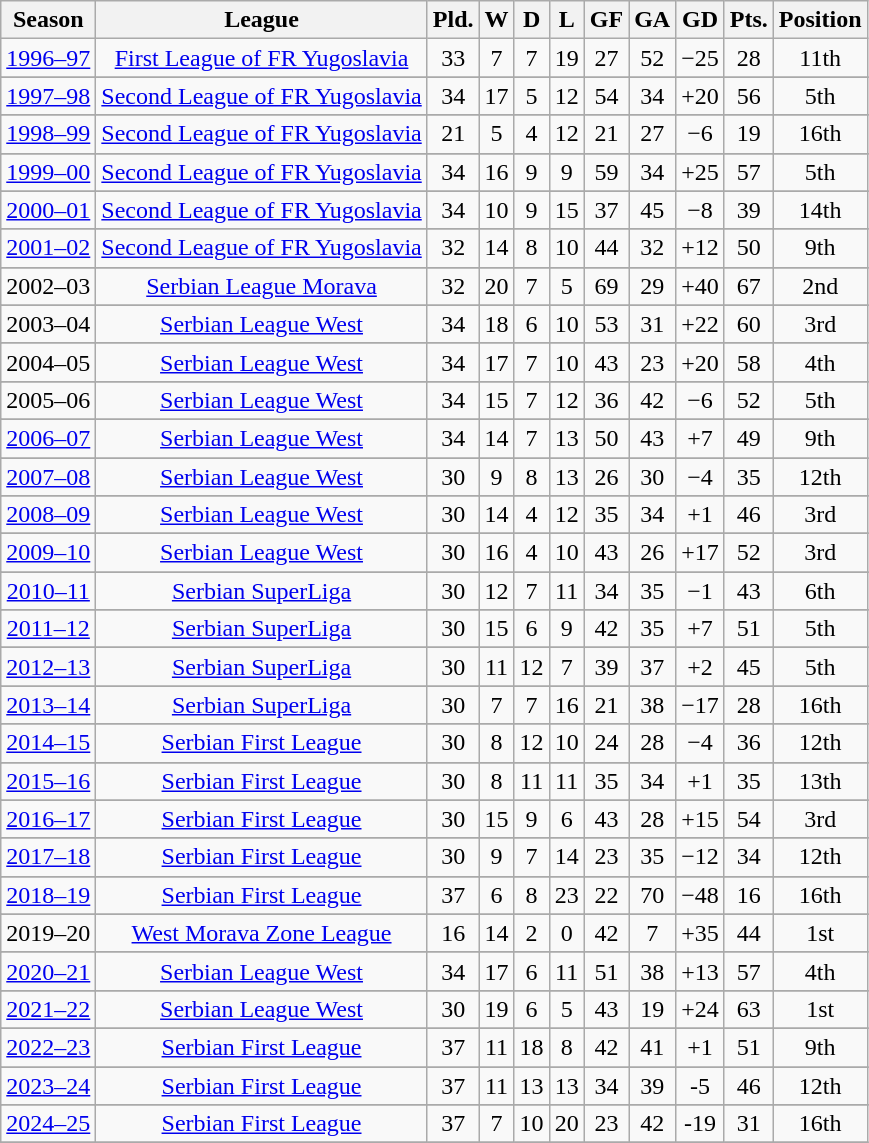<table class="wikitable">
<tr>
<th>Season</th>
<th>League</th>
<th>Pld.</th>
<th>W</th>
<th>D</th>
<th>L</th>
<th>GF</th>
<th>GA</th>
<th>GD</th>
<th>Pts.</th>
<th>Position</th>
</tr>
<tr align=center>
<td><a href='#'>1996–97</a></td>
<td><a href='#'>First League of FR Yugoslavia</a></td>
<td>33</td>
<td>7</td>
<td>7</td>
<td>19</td>
<td>27</td>
<td>52</td>
<td>−25</td>
<td>28</td>
<td>11th</td>
</tr>
<tr>
</tr>
<tr align=center>
<td><a href='#'>1997–98</a></td>
<td><a href='#'>Second League of FR Yugoslavia</a></td>
<td>34</td>
<td>17</td>
<td>5</td>
<td>12</td>
<td>54</td>
<td>34</td>
<td>+20</td>
<td>56</td>
<td>5th</td>
</tr>
<tr>
</tr>
<tr align=center>
<td><a href='#'>1998–99</a></td>
<td><a href='#'>Second League of FR Yugoslavia</a></td>
<td>21</td>
<td>5</td>
<td>4</td>
<td>12</td>
<td>21</td>
<td>27</td>
<td>−6</td>
<td>19</td>
<td>16th</td>
</tr>
<tr>
</tr>
<tr align=center>
<td><a href='#'>1999–00</a></td>
<td><a href='#'>Second League of FR Yugoslavia</a></td>
<td>34</td>
<td>16</td>
<td>9</td>
<td>9</td>
<td>59</td>
<td>34</td>
<td>+25</td>
<td>57</td>
<td>5th</td>
</tr>
<tr>
</tr>
<tr align=center>
<td><a href='#'>2000–01</a></td>
<td><a href='#'>Second League of FR Yugoslavia</a></td>
<td>34</td>
<td>10</td>
<td>9</td>
<td>15</td>
<td>37</td>
<td>45</td>
<td>−8</td>
<td>39</td>
<td>14th</td>
</tr>
<tr>
</tr>
<tr align=center>
<td><a href='#'>2001–02</a></td>
<td><a href='#'>Second League of FR Yugoslavia</a></td>
<td>32</td>
<td>14</td>
<td>8</td>
<td>10</td>
<td>44</td>
<td>32</td>
<td>+12</td>
<td>50</td>
<td>9th</td>
</tr>
<tr>
</tr>
<tr align=center>
<td>2002–03</td>
<td><a href='#'>Serbian League Morava</a></td>
<td>32</td>
<td>20</td>
<td>7</td>
<td>5</td>
<td>69</td>
<td>29</td>
<td>+40</td>
<td>67</td>
<td>2nd</td>
</tr>
<tr>
</tr>
<tr align=center>
<td>2003–04</td>
<td><a href='#'>Serbian League West</a></td>
<td>34</td>
<td>18</td>
<td>6</td>
<td>10</td>
<td>53</td>
<td>31</td>
<td>+22</td>
<td>60</td>
<td>3rd</td>
</tr>
<tr>
</tr>
<tr align=center>
<td>2004–05</td>
<td><a href='#'>Serbian League West</a></td>
<td>34</td>
<td>17</td>
<td>7</td>
<td>10</td>
<td>43</td>
<td>23</td>
<td>+20</td>
<td>58</td>
<td>4th</td>
</tr>
<tr>
</tr>
<tr align=center>
<td>2005–06</td>
<td><a href='#'>Serbian League West</a></td>
<td>34</td>
<td>15</td>
<td>7</td>
<td>12</td>
<td>36</td>
<td>42</td>
<td>−6</td>
<td>52</td>
<td>5th</td>
</tr>
<tr>
</tr>
<tr align=center>
<td><a href='#'>2006–07</a></td>
<td><a href='#'>Serbian League West</a></td>
<td>34</td>
<td>14</td>
<td>7</td>
<td>13</td>
<td>50</td>
<td>43</td>
<td>+7</td>
<td>49</td>
<td>9th</td>
</tr>
<tr>
</tr>
<tr align=center>
<td><a href='#'>2007–08</a></td>
<td><a href='#'>Serbian League West</a></td>
<td>30</td>
<td>9</td>
<td>8</td>
<td>13</td>
<td>26</td>
<td>30</td>
<td>−4</td>
<td>35</td>
<td>12th</td>
</tr>
<tr>
</tr>
<tr align=center>
<td><a href='#'>2008–09</a></td>
<td><a href='#'>Serbian League West</a></td>
<td>30</td>
<td>14</td>
<td>4</td>
<td>12</td>
<td>35</td>
<td>34</td>
<td>+1</td>
<td>46</td>
<td>3rd</td>
</tr>
<tr>
</tr>
<tr align=center>
<td><a href='#'>2009–10</a></td>
<td><a href='#'>Serbian League West</a></td>
<td>30</td>
<td>16</td>
<td>4</td>
<td>10</td>
<td>43</td>
<td>26</td>
<td>+17</td>
<td>52</td>
<td>3rd</td>
</tr>
<tr>
</tr>
<tr align=center>
<td><a href='#'>2010–11</a></td>
<td><a href='#'>Serbian SuperLiga</a></td>
<td>30</td>
<td>12</td>
<td>7</td>
<td>11</td>
<td>34</td>
<td>35</td>
<td>−1</td>
<td>43</td>
<td>6th</td>
</tr>
<tr>
</tr>
<tr align=center>
<td><a href='#'>2011–12</a></td>
<td><a href='#'>Serbian SuperLiga</a></td>
<td>30</td>
<td>15</td>
<td>6</td>
<td>9</td>
<td>42</td>
<td>35</td>
<td>+7</td>
<td>51</td>
<td>5th</td>
</tr>
<tr>
</tr>
<tr align=center>
<td><a href='#'>2012–13</a></td>
<td><a href='#'>Serbian SuperLiga</a></td>
<td>30</td>
<td>11</td>
<td>12</td>
<td>7</td>
<td>39</td>
<td>37</td>
<td>+2</td>
<td>45</td>
<td>5th</td>
</tr>
<tr>
</tr>
<tr align=center>
<td><a href='#'>2013–14</a></td>
<td><a href='#'>Serbian SuperLiga</a></td>
<td>30</td>
<td>7</td>
<td>7</td>
<td>16</td>
<td>21</td>
<td>38</td>
<td>−17</td>
<td>28</td>
<td>16th</td>
</tr>
<tr>
</tr>
<tr align=center>
<td><a href='#'>2014–15</a></td>
<td><a href='#'>Serbian First League</a></td>
<td>30</td>
<td>8</td>
<td>12</td>
<td>10</td>
<td>24</td>
<td>28</td>
<td>−4</td>
<td>36</td>
<td>12th</td>
</tr>
<tr>
</tr>
<tr align=center>
<td><a href='#'>2015–16</a></td>
<td><a href='#'>Serbian First League</a></td>
<td>30</td>
<td>8</td>
<td>11</td>
<td>11</td>
<td>35</td>
<td>34</td>
<td>+1</td>
<td>35</td>
<td>13th</td>
</tr>
<tr>
</tr>
<tr align=center>
<td><a href='#'>2016–17</a></td>
<td><a href='#'>Serbian First League</a></td>
<td>30</td>
<td>15</td>
<td>9</td>
<td>6</td>
<td>43</td>
<td>28</td>
<td>+15</td>
<td>54</td>
<td>3rd</td>
</tr>
<tr>
</tr>
<tr align=center>
<td><a href='#'>2017–18</a></td>
<td><a href='#'>Serbian First League</a></td>
<td>30</td>
<td>9</td>
<td>7</td>
<td>14</td>
<td>23</td>
<td>35</td>
<td>−12</td>
<td>34</td>
<td>12th</td>
</tr>
<tr>
</tr>
<tr align=center>
<td><a href='#'>2018–19</a></td>
<td><a href='#'>Serbian First League</a></td>
<td>37</td>
<td>6</td>
<td>8</td>
<td>23</td>
<td>22</td>
<td>70</td>
<td>−48</td>
<td>16</td>
<td>16th</td>
</tr>
<tr>
</tr>
<tr align=center>
<td>2019–20</td>
<td><a href='#'>West Morava Zone League</a></td>
<td>16</td>
<td>14</td>
<td>2</td>
<td>0</td>
<td>42</td>
<td>7</td>
<td>+35</td>
<td>44</td>
<td>1st</td>
</tr>
<tr>
</tr>
<tr align=center>
<td><a href='#'>2020–21</a></td>
<td><a href='#'>Serbian League West</a></td>
<td>34</td>
<td>17</td>
<td>6</td>
<td>11</td>
<td>51</td>
<td>38</td>
<td>+13</td>
<td>57</td>
<td>4th</td>
</tr>
<tr>
</tr>
<tr align=center>
<td><a href='#'>2021–22</a></td>
<td><a href='#'>Serbian League West</a></td>
<td>30</td>
<td>19</td>
<td>6</td>
<td>5</td>
<td>43</td>
<td>19</td>
<td>+24</td>
<td>63</td>
<td>1st</td>
</tr>
<tr>
</tr>
<tr align=center>
<td><a href='#'>2022–23</a></td>
<td><a href='#'>Serbian First League</a></td>
<td>37</td>
<td>11</td>
<td>18</td>
<td>8</td>
<td>42</td>
<td>41</td>
<td>+1</td>
<td>51</td>
<td>9th</td>
</tr>
<tr>
</tr>
<tr align=center>
<td><a href='#'>2023–24</a></td>
<td><a href='#'>Serbian First League</a></td>
<td>37</td>
<td>11</td>
<td>13</td>
<td>13</td>
<td>34</td>
<td>39</td>
<td>-5</td>
<td>46</td>
<td>12th</td>
</tr>
<tr>
</tr>
<tr align=center>
<td><a href='#'>2024–25</a></td>
<td><a href='#'>Serbian First League</a></td>
<td>37</td>
<td>7</td>
<td>10</td>
<td>20</td>
<td>23</td>
<td>42</td>
<td>-19</td>
<td>31</td>
<td>16th</td>
</tr>
<tr>
</tr>
</table>
